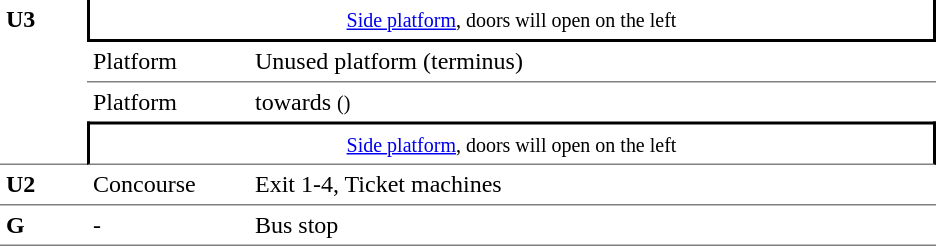<table table border=0 cellspacing=0 cellpadding=4>
<tr>
<td style="border-bottom:solid 1px gray;" rowspan=4 valign=top width=50><strong>U3</strong></td>
<td style = "border-right:solid 2px black;border-left:solid 2px black;border-bottom:solid 2px black;text-align:center;" colspan=2><small><a href='#'>Side platform</a>, doors will open on the left</small></td>
</tr>
<tr>
<td style = "border-bottom:solid 1px gray;" width=100>Platform </td>
<td style = "border-bottom:solid 1px gray;" width=450>Unused platform (terminus)</td>
</tr>
<tr>
<td>Platform </td>
<td> towards  <small>()</small></td>
</tr>
<tr>
<td style = "border-top:solid 2px black;border-right:solid 2px black;border-left:solid 2px black;border-bottom:solid 1px gray;text-align:center;" colspan=2><small><a href='#'>Side platform</a>, doors will open on the left</small></td>
</tr>
<tr>
<td style = "border-bottom:solid 1px gray;" rowspan=1 valign=top><strong>U2</strong></td>
<td style = "border-bottom:solid 1px gray;" valign=top>Concourse</td>
<td style = "border-bottom:solid 1px gray;" valign=top>Exit 1-4, Ticket machines</td>
</tr>
<tr>
<td style = "border-bottom:solid 1px gray;" rowspan=1 valign=top><strong>G</strong></td>
<td style = "border-bottom:solid 1px gray;" valign=top>-</td>
<td style = "border-bottom:solid 1px gray;" valign=top>Bus stop</td>
</tr>
</table>
